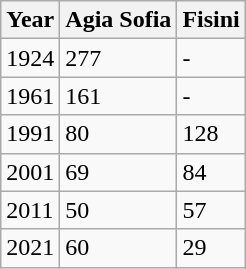<table class=wikitable>
<tr>
<th>Year</th>
<th>Agia Sofia</th>
<th>Fisini</th>
</tr>
<tr>
<td>1924</td>
<td>277</td>
<td>-</td>
</tr>
<tr>
<td>1961</td>
<td>161</td>
<td>-</td>
</tr>
<tr>
<td>1991</td>
<td>80</td>
<td>128</td>
</tr>
<tr>
<td>2001</td>
<td>69</td>
<td>84</td>
</tr>
<tr>
<td>2011</td>
<td>50</td>
<td>57</td>
</tr>
<tr>
<td>2021</td>
<td>60</td>
<td>29</td>
</tr>
</table>
